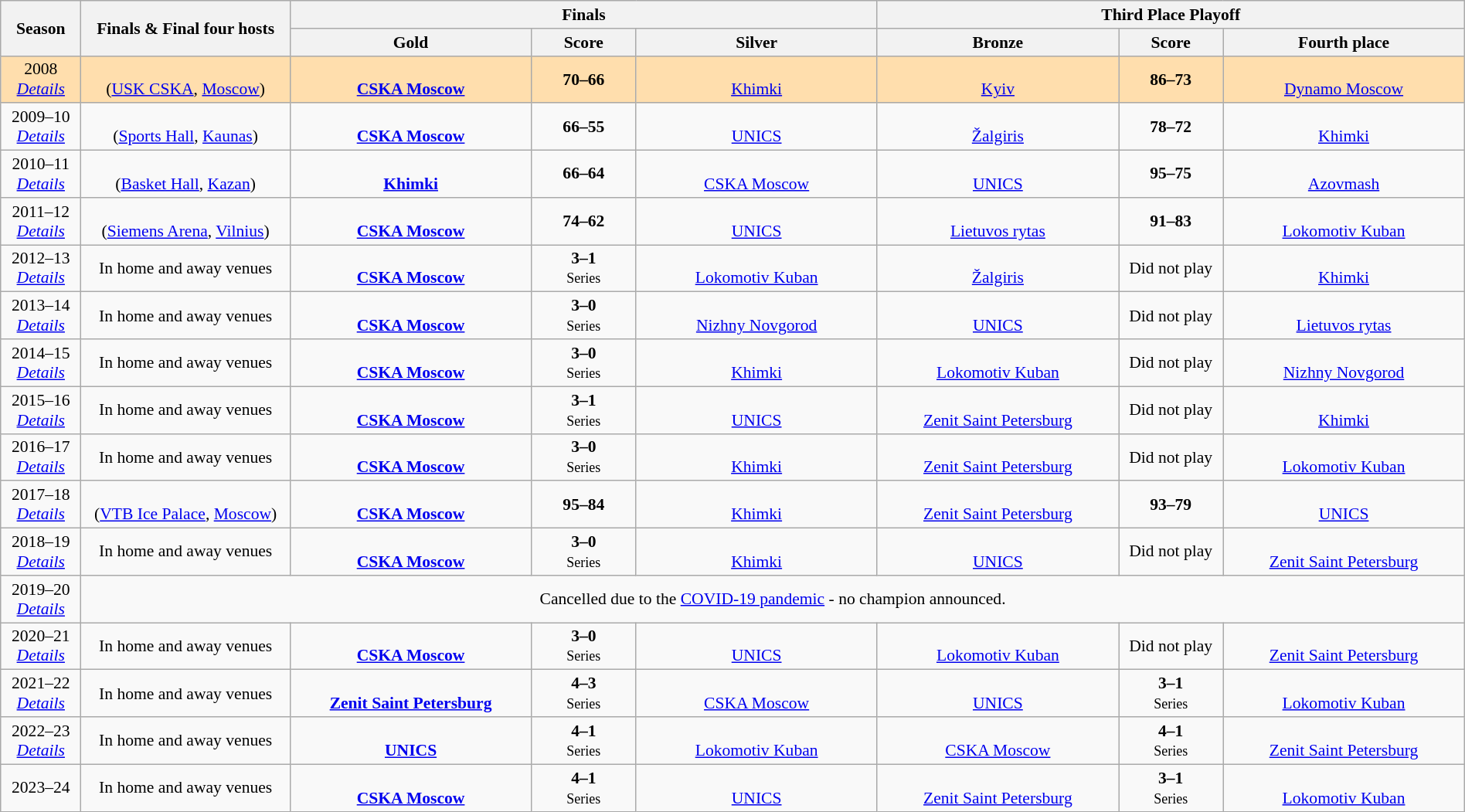<table class=wikitable style="text-align:center; font-size:90%; width:100%">
<tr>
<th rowspan=2 width=5%>Season</th>
<th rowspan=2 width=13%>Finals & Final four hosts</th>
<th colspan=3>Finals</th>
<th colspan=3>Third Place Playoff</th>
</tr>
<tr>
<th width=15%>Gold</th>
<th width=6.5%>Score</th>
<th width=15%>Silver</th>
<th width=15%>Bronze</th>
<th width=6.5%>Score</th>
<th width=15%>Fourth place</th>
</tr>
<tr>
<td style="background-color:#ffdead">2008 <br> <em><a href='#'>Details</a></em></td>
<td style="background-color:#ffdead"> <br> (<a href='#'>USK CSKA</a>, <a href='#'>Moscow</a>) </td>
<td style="background-color:#ffdead"><strong><br><a href='#'>CSKA Moscow</a></strong></td>
<td style="background-color:#ffdead"><strong>70–66</strong></td>
<td style="background-color:#ffdead"><br><a href='#'>Khimki</a></td>
<td style="background-color:#ffdead"><br><a href='#'>Kyiv</a></td>
<td style="background-color:#ffdead"><strong>86–73</strong></td>
<td style="background-color:#ffdead"><br><a href='#'>Dynamo Moscow</a></td>
</tr>
<tr>
<td>2009–10 <br> <em><a href='#'>Details</a></em></td>
<td> <br> (<a href='#'>Sports Hall</a>, <a href='#'>Kaunas</a>)</td>
<td><strong><br><a href='#'>CSKA Moscow</a></strong></td>
<td><strong>66–55</strong></td>
<td><br><a href='#'>UNICS</a></td>
<td><br><a href='#'>Žalgiris</a></td>
<td><strong>78–72</strong></td>
<td><br><a href='#'>Khimki</a></td>
</tr>
<tr>
<td>2010–11 <br> <em><a href='#'>Details</a></em></td>
<td> <br> (<a href='#'>Basket Hall</a>, <a href='#'>Kazan</a>)</td>
<td><strong><br><a href='#'>Khimki</a></strong></td>
<td><strong>66–64</strong></td>
<td><br><a href='#'>CSKA Moscow</a></td>
<td><br><a href='#'>UNICS</a></td>
<td><strong>95–75</strong></td>
<td><br><a href='#'>Azovmash</a></td>
</tr>
<tr>
<td>2011–12 <br> <em><a href='#'>Details</a></em></td>
<td> <br> (<a href='#'>Siemens Arena</a>, <a href='#'>Vilnius</a>)</td>
<td><strong><br><a href='#'>CSKA Moscow</a></strong></td>
<td><strong>74–62</strong></td>
<td><br><a href='#'>UNICS</a></td>
<td><br><a href='#'>Lietuvos rytas</a></td>
<td><strong>91–83</strong></td>
<td><br><a href='#'>Lokomotiv Kuban</a></td>
</tr>
<tr>
<td>2012–13 <br> <em><a href='#'>Details</a></em></td>
<td>In home and away venues</td>
<td><br> <strong><a href='#'>CSKA Moscow</a></strong></td>
<td><strong>3–1</strong><br><small>Series</small></td>
<td><br> <a href='#'>Lokomotiv Kuban</a></td>
<td><br><a href='#'>Žalgiris</a></td>
<td>Did not play</td>
<td><br><a href='#'>Khimki</a></td>
</tr>
<tr>
<td>2013–14 <br> <em><a href='#'>Details</a></em></td>
<td>In home and away venues</td>
<td><br> <strong><a href='#'>CSKA Moscow</a></strong></td>
<td><strong>3–0</strong><br><small>Series</small></td>
<td><br> <a href='#'>Nizhny Novgorod</a></td>
<td><br><a href='#'>UNICS</a></td>
<td>Did not play</td>
<td><br><a href='#'>Lietuvos rytas</a></td>
</tr>
<tr>
<td>2014–15 <br> <em><a href='#'>Details</a></em></td>
<td>In home and away venues</td>
<td><br> <strong><a href='#'>CSKA Moscow</a></strong></td>
<td><strong>3–0</strong><br><small>Series</small></td>
<td><br> <a href='#'>Khimki</a></td>
<td><br><a href='#'>Lokomotiv Kuban</a></td>
<td>Did not play</td>
<td><br><a href='#'>Nizhny Novgorod</a></td>
</tr>
<tr>
<td>2015–16 <br> <em><a href='#'>Details</a></em></td>
<td>In home and away venues</td>
<td><strong><br><a href='#'>CSKA Moscow</a></strong></td>
<td><strong>3–1</strong><br><small>Series</small></td>
<td><br><a href='#'>UNICS</a></td>
<td><br><a href='#'>Zenit Saint Petersburg</a></td>
<td>Did not play</td>
<td><br><a href='#'>Khimki</a></td>
</tr>
<tr>
<td>2016–17 <br> <em><a href='#'>Details</a></em></td>
<td>In home and away venues</td>
<td><strong><br><a href='#'>CSKA Moscow</a></strong></td>
<td><strong>3–0</strong><br><small>Series</small></td>
<td><br><a href='#'>Khimki</a></td>
<td><br><a href='#'>Zenit Saint Petersburg</a></td>
<td>Did not play</td>
<td><br><a href='#'>Lokomotiv Kuban</a></td>
</tr>
<tr>
<td>2017–18 <br> <em><a href='#'>Details</a></em></td>
<td> <br> (<a href='#'>VTB Ice Palace</a>, <a href='#'>Moscow</a>)</td>
<td><strong><br><a href='#'>CSKA Moscow</a></strong></td>
<td><strong>95–84</strong></td>
<td><br><a href='#'>Khimki</a></td>
<td><br><a href='#'>Zenit Saint Petersburg</a></td>
<td><strong>93–79</strong></td>
<td><br><a href='#'>UNICS</a></td>
</tr>
<tr>
<td>2018–19 <br> <em><a href='#'>Details</a></em></td>
<td>In home and away venues</td>
<td><strong><br><a href='#'>CSKA Moscow</a></strong></td>
<td><strong>3–0</strong><br><small>Series</small></td>
<td><br><a href='#'>Khimki</a></td>
<td><br><a href='#'>UNICS</a></td>
<td>Did not play</td>
<td><br><a href='#'>Zenit Saint Petersburg</a></td>
</tr>
<tr>
<td>2019–20 <br> <em><a href='#'>Details</a></em></td>
<td colspan=7>Cancelled due to the <a href='#'>COVID-19 pandemic</a> - no champion announced.</td>
</tr>
<tr>
<td>2020–21 <br> <em><a href='#'>Details</a></em></td>
<td>In home and away venues</td>
<td><strong><br><a href='#'>CSKA Moscow</a></strong></td>
<td><strong>3–0</strong><br><small>Series</small></td>
<td><br><a href='#'>UNICS</a></td>
<td><br><a href='#'>Lokomotiv Kuban</a></td>
<td>Did not play</td>
<td><br><a href='#'>Zenit Saint Petersburg</a></td>
</tr>
<tr>
<td>2021–22 <br> <em><a href='#'>Details</a></em></td>
<td>In home and away venues</td>
<td><br><strong><a href='#'>Zenit Saint Petersburg</a></strong></td>
<td><strong>4–3</strong><br><small>Series</small></td>
<td><br><a href='#'>CSKA Moscow</a></td>
<td><br><a href='#'>UNICS</a></td>
<td><strong>3–1</strong><br><small>Series</small></td>
<td><br><a href='#'>Lokomotiv Kuban</a></td>
</tr>
<tr>
<td>2022–23 <br> <em><a href='#'>Details</a></em></td>
<td>In home and away venues</td>
<td><br><strong><a href='#'>UNICS</a></strong></td>
<td><strong>4–1</strong><br><small>Series</small></td>
<td><br><a href='#'>Lokomotiv Kuban</a></td>
<td><br><a href='#'>CSKA Moscow</a></td>
<td><strong>4–1</strong><br><small>Series</small></td>
<td><br><a href='#'>Zenit Saint Petersburg</a></td>
</tr>
<tr>
<td>2023–24</td>
<td>In home and away venues</td>
<td><br><strong><a href='#'>CSKA Moscow</a></strong></td>
<td><strong>4–1</strong><br><small>Series</small></td>
<td><br><a href='#'>UNICS</a></td>
<td><br><a href='#'>Zenit Saint Petersburg</a></td>
<td><strong>3–1</strong><br><small>Series</small></td>
<td><br><a href='#'>Lokomotiv Kuban</a></td>
</tr>
</table>
